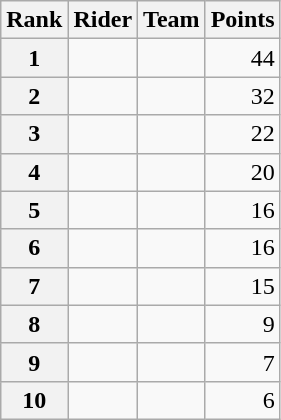<table class="wikitable" style="margin-bottom:0;">
<tr>
<th scope="col">Rank</th>
<th scope="col">Rider</th>
<th scope="col">Team</th>
<th scope="col">Points</th>
</tr>
<tr>
<th scope="row">1</th>
<td> </td>
<td></td>
<td style="text-align:right;">44</td>
</tr>
<tr>
<th scope="row">2</th>
<td> </td>
<td></td>
<td style="text-align:right;">32</td>
</tr>
<tr>
<th scope="row">3</th>
<td></td>
<td></td>
<td style="text-align:right;">22</td>
</tr>
<tr>
<th scope="row">4</th>
<td></td>
<td></td>
<td style="text-align:right;">20</td>
</tr>
<tr>
<th scope="row">5</th>
<td></td>
<td></td>
<td style="text-align:right;">16</td>
</tr>
<tr>
<th scope="row">6</th>
<td></td>
<td></td>
<td style="text-align:right;">16</td>
</tr>
<tr>
<th scope="row">7</th>
<td> </td>
<td></td>
<td style="text-align:right;">15</td>
</tr>
<tr>
<th scope="row">8</th>
<td></td>
<td></td>
<td style="text-align:right;">9</td>
</tr>
<tr>
<th scope="row">9</th>
<td></td>
<td></td>
<td style="text-align:right;">7</td>
</tr>
<tr>
<th scope="row">10</th>
<td></td>
<td></td>
<td style="text-align:right;">6</td>
</tr>
</table>
